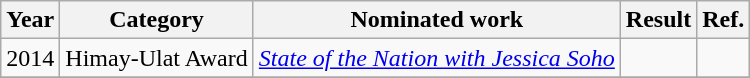<table class="wikitable plainrowheaders sortable">
<tr>
<th>Year</th>
<th>Category</th>
<th>Nominated work</th>
<th>Result</th>
<th>Ref.</th>
</tr>
<tr>
<td>2014</td>
<td>Himay-Ulat Award</td>
<td><em><a href='#'>State of the Nation with Jessica Soho</a></em></td>
<td></td>
<td></td>
</tr>
<tr>
</tr>
</table>
